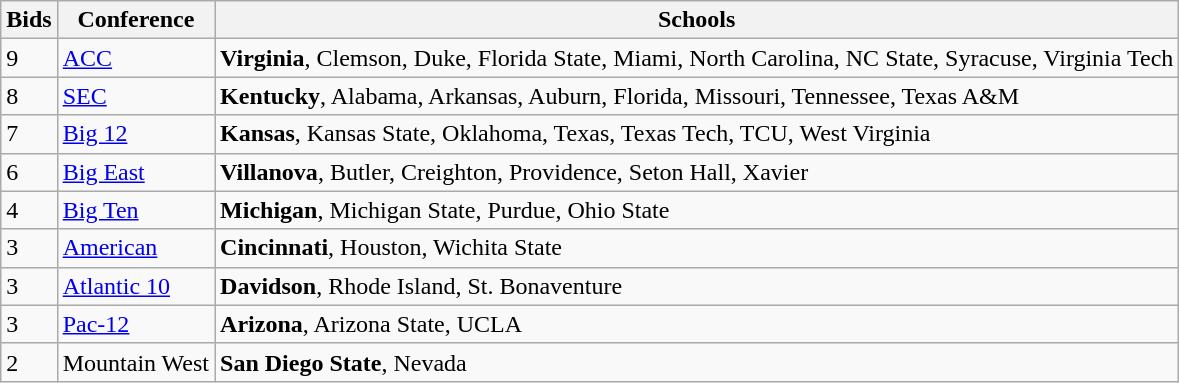<table class="wikitable">
<tr>
<th>Bids</th>
<th>Conference</th>
<th>Schools</th>
</tr>
<tr>
<td>9</td>
<td align="left"><a href='#'>ACC</a></td>
<td><strong>Virginia</strong>, Clemson, Duke, Florida State, Miami, North Carolina, NC State, Syracuse, Virginia Tech</td>
</tr>
<tr>
<td>8</td>
<td align="left"><a href='#'>SEC</a></td>
<td><strong>Kentucky</strong>, Alabama, Arkansas, Auburn, Florida, Missouri, Tennessee, Texas A&M</td>
</tr>
<tr>
<td>7</td>
<td align="left"><a href='#'>Big 12</a></td>
<td><strong>Kansas</strong>, Kansas State, Oklahoma, Texas, Texas Tech, TCU, West Virginia</td>
</tr>
<tr>
<td>6</td>
<td align="left"><a href='#'>Big East</a></td>
<td><strong>Villanova</strong>, Butler, Creighton, Providence, Seton Hall, Xavier</td>
</tr>
<tr>
<td>4</td>
<td align="left"><a href='#'>Big Ten</a></td>
<td><strong>Michigan</strong>, Michigan State, Purdue, Ohio State</td>
</tr>
<tr>
<td>3</td>
<td align="left"><a href='#'>American</a></td>
<td><strong>Cincinnati</strong>, Houston, Wichita State</td>
</tr>
<tr>
<td>3</td>
<td align="left"><a href='#'>Atlantic 10</a></td>
<td><strong>Davidson</strong>, Rhode Island, St. Bonaventure</td>
</tr>
<tr>
<td>3</td>
<td align="left"><a href='#'>Pac-12</a></td>
<td><strong>Arizona</strong>, Arizona State, UCLA</td>
</tr>
<tr>
<td>2</td>
<td>Mountain West</td>
<td><strong>San Diego State</strong>, Nevada</td>
</tr>
</table>
